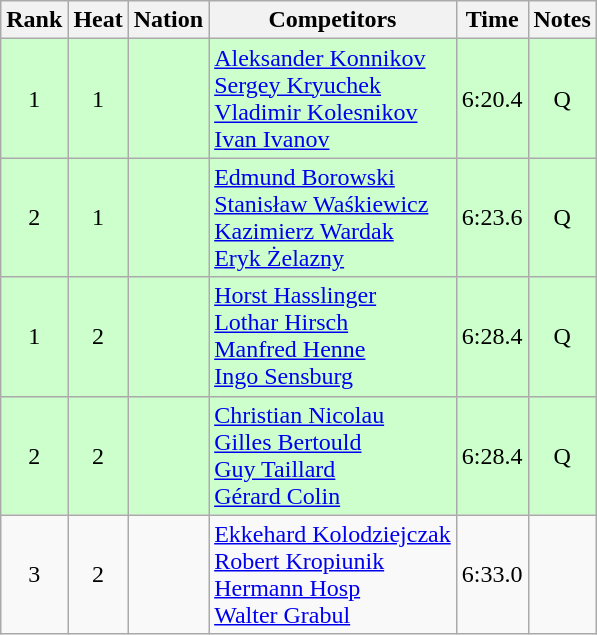<table class="wikitable sortable" style="text-align:center">
<tr>
<th>Rank</th>
<th>Heat</th>
<th>Nation</th>
<th>Competitors</th>
<th>Time</th>
<th>Notes</th>
</tr>
<tr bgcolor=ccffcc>
<td>1</td>
<td>1</td>
<td align=left></td>
<td align=left><a href='#'>Aleksander Konnikov</a><br><a href='#'>Sergey Kryuchek</a><br><a href='#'>Vladimir Kolesnikov</a><br><a href='#'>Ivan Ivanov</a></td>
<td>6:20.4</td>
<td>Q</td>
</tr>
<tr bgcolor=ccffcc>
<td>2</td>
<td>1</td>
<td align=left></td>
<td align=left><a href='#'>Edmund Borowski</a><br><a href='#'>Stanisław Waśkiewicz</a><br><a href='#'>Kazimierz Wardak</a><br><a href='#'>Eryk Żelazny</a></td>
<td>6:23.6</td>
<td>Q</td>
</tr>
<tr bgcolor=ccffcc>
<td>1</td>
<td>2</td>
<td align=left></td>
<td align=left><a href='#'>Horst Hasslinger</a><br><a href='#'>Lothar Hirsch</a><br><a href='#'>Manfred Henne</a><br><a href='#'>Ingo Sensburg</a></td>
<td>6:28.4</td>
<td>Q</td>
</tr>
<tr bgcolor=ccffcc>
<td>2</td>
<td>2</td>
<td align=left></td>
<td align=left><a href='#'>Christian Nicolau</a><br><a href='#'>Gilles Bertould</a><br><a href='#'>Guy Taillard</a><br><a href='#'>Gérard Colin</a></td>
<td>6:28.4</td>
<td>Q</td>
</tr>
<tr>
<td>3</td>
<td>2</td>
<td align=left></td>
<td align=left><a href='#'>Ekkehard Kolodziejczak</a><br><a href='#'>Robert Kropiunik</a><br><a href='#'>Hermann Hosp</a><br><a href='#'>Walter Grabul</a></td>
<td>6:33.0</td>
<td></td>
</tr>
</table>
